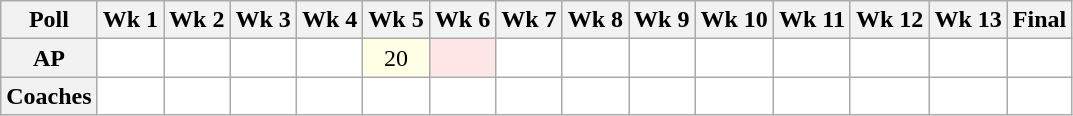<table class="wikitable" style="white-space:nowrap;">
<tr>
<th>Poll</th>
<th>Wk 1</th>
<th>Wk 2</th>
<th>Wk 3</th>
<th>Wk 4</th>
<th>Wk 5</th>
<th>Wk 6</th>
<th>Wk 7</th>
<th>Wk 8</th>
<th>Wk 9</th>
<th>Wk 10</th>
<th>Wk 11</th>
<th>Wk 12</th>
<th>Wk 13</th>
<th>Final</th>
</tr>
<tr style="text-align:center;">
<th>AP</th>
<td style="background:#FFF;"></td>
<td style="background:#FFF;"></td>
<td style="background:#FFF;"></td>
<td style="background:#FFF;"></td>
<td style="background:#FFFFE6;">20</td>
<td style="background:#FFE6E6;"></td>
<td style="background:#FFF;"></td>
<td style="background:#FFF;"></td>
<td style="background:#FFF;"></td>
<td style="background:#FFF;"></td>
<td style="background:#FFF;"></td>
<td style="background:#FFF;"></td>
<td style="background:#FFF;"></td>
<td style="background:#FFF;"></td>
</tr>
<tr>
<th>Coaches</th>
<td style="background:#FFF;"></td>
<td style="background:#FFF;"></td>
<td style="background:#FFF;"></td>
<td style="background:#FFF;"></td>
<td style="background:#FFF;"></td>
<td style="background:#FFF;"></td>
<td style="background:#FFF;"></td>
<td style="background:#FFF;"></td>
<td style="background:#FFF;"></td>
<td style="background:#FFF;"></td>
<td style="background:#FFF;"></td>
<td style="background:#FFF;"></td>
<td style="background:#FFF;"></td>
<td style="background:#FFF;"></td>
</tr>
</table>
